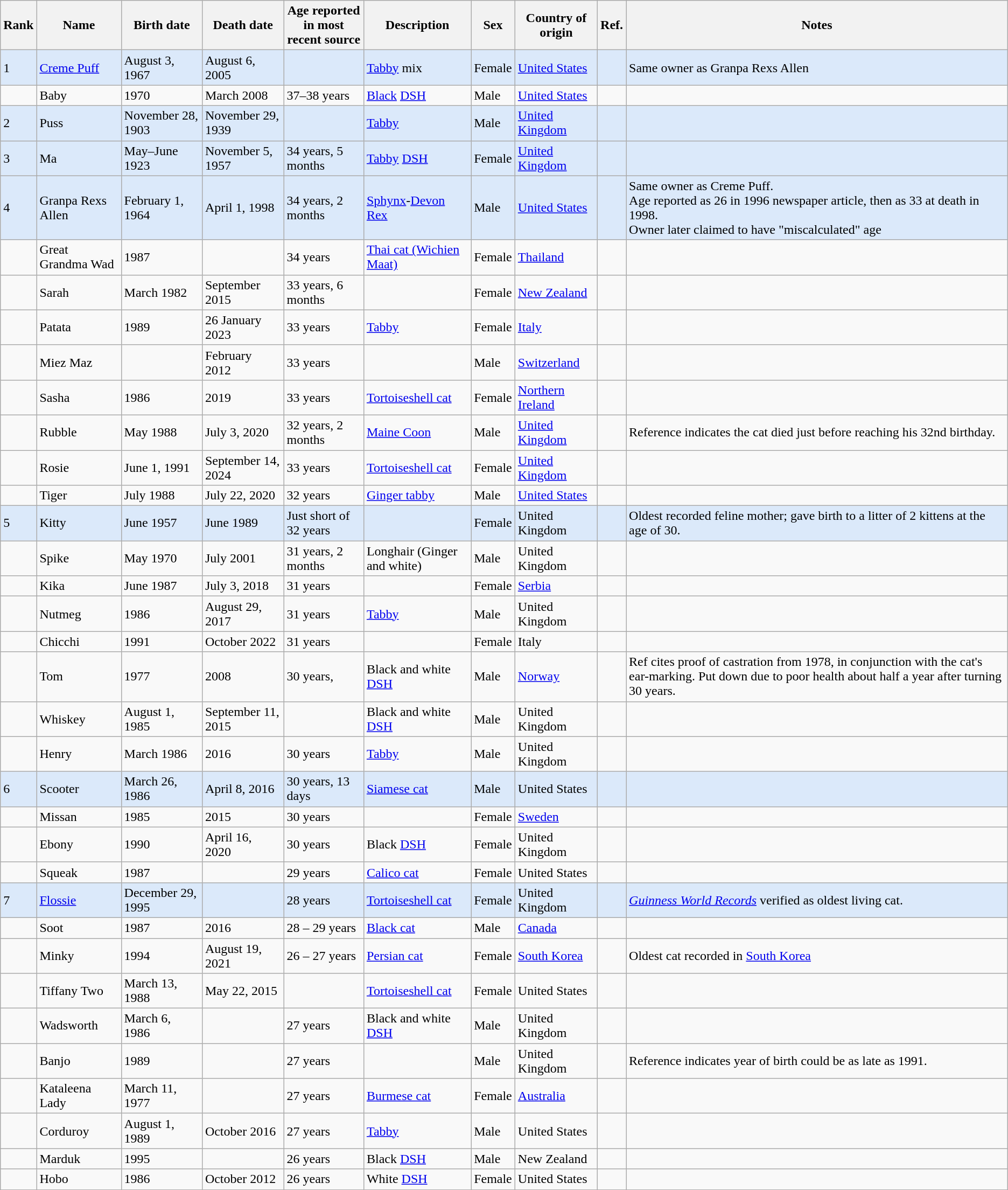<table class="wikitable sortable">
<tr>
<th>Rank</th>
<th>Name</th>
<th>Birth date</th>
<th>Death date</th>
<th class="unsortable">Age reported<br>in most<br>recent source</th>
<th>Description</th>
<th>Sex</th>
<th>Country of origin</th>
<th class="unsortable">Ref.</th>
<th class="unsortable">Notes</th>
</tr>
<tr style="background-color: #DBE9FA;">
<td>1</td>
<td><a href='#'>Creme Puff</a></td>
<td>August 3, 1967</td>
<td>August 6, 2005</td>
<td></td>
<td><a href='#'>Tabby</a> mix</td>
<td>Female</td>
<td><a href='#'>United States</a></td>
<td></td>
<td>Same owner as Granpa Rexs Allen</td>
</tr>
<tr>
<td></td>
<td>Baby</td>
<td>1970</td>
<td>March 2008</td>
<td>37–38 years</td>
<td><a href='#'>Black</a> <a href='#'>DSH</a></td>
<td>Male</td>
<td><a href='#'>United States</a></td>
<td></td>
<td></td>
</tr>
<tr style="background-color: #DBE9FA;">
<td>2</td>
<td>Puss</td>
<td>November 28, 1903</td>
<td>November 29, 1939</td>
<td></td>
<td><a href='#'>Tabby</a></td>
<td>Male</td>
<td><a href='#'>United Kingdom</a></td>
<td></td>
<td></td>
</tr>
<tr style="background-color: #DBE9FA;">
<td>3</td>
<td>Ma</td>
<td>May–June 1923</td>
<td>November 5, 1957</td>
<td>34 years, 5 months</td>
<td><a href='#'>Tabby</a> <a href='#'>DSH</a></td>
<td>Female</td>
<td><a href='#'>United Kingdom</a></td>
<td></td>
<td></td>
</tr>
<tr style="background-color: #DBE9FA;">
<td>4</td>
<td>Granpa Rexs Allen</td>
<td>February 1, 1964</td>
<td>April 1, 1998</td>
<td>34 years, 2 months</td>
<td><a href='#'>Sphynx</a>-<a href='#'>Devon Rex</a></td>
<td>Male</td>
<td><a href='#'>United States</a></td>
<td></td>
<td>Same owner as Creme Puff.<br>Age reported as 26 in 1996 newspaper article, then as 33 at death in 1998.<br>Owner later claimed to have "miscalculated" age</td>
</tr>
<tr>
<td></td>
<td>Great Grandma Wad</td>
<td>1987</td>
<td></td>
<td>34 years</td>
<td><a href='#'>Thai cat (Wichien Maat)</a></td>
<td>Female</td>
<td><a href='#'>Thailand</a></td>
<td></td>
<td></td>
</tr>
<tr>
<td></td>
<td>Sarah</td>
<td>March 1982</td>
<td>September 2015</td>
<td>33 years, 6 months</td>
<td></td>
<td>Female</td>
<td><a href='#'>New Zealand</a></td>
<td></td>
<td></td>
</tr>
<tr>
<td></td>
<td>Patata</td>
<td>1989</td>
<td>26 January 2023</td>
<td>33 years</td>
<td><a href='#'>Tabby</a></td>
<td>Female</td>
<td><a href='#'>Italy</a></td>
<td></td>
<td></td>
</tr>
<tr>
<td></td>
<td>Miez Maz</td>
<td></td>
<td>February 2012</td>
<td>33 years</td>
<td></td>
<td>Male</td>
<td><a href='#'>Switzerland</a></td>
<td></td>
<td></td>
</tr>
<tr>
<td></td>
<td>Sasha</td>
<td>1986</td>
<td>2019</td>
<td>33 years</td>
<td><a href='#'>Tortoiseshell cat</a></td>
<td>Female</td>
<td><a href='#'>Northern Ireland</a></td>
<td></td>
<td></td>
</tr>
<tr>
<td></td>
<td>Rubble</td>
<td>May 1988</td>
<td>July 3, 2020</td>
<td>32 years, 2 months</td>
<td><a href='#'>Maine Coon</a></td>
<td>Male</td>
<td><a href='#'>United Kingdom</a></td>
<td></td>
<td>Reference indicates the cat died just before reaching his 32nd birthday.</td>
</tr>
<tr>
<td></td>
<td>Rosie</td>
<td>June 1, 1991</td>
<td>September 14, 2024</td>
<td>33 years</td>
<td><a href='#'>Tortoiseshell cat</a></td>
<td>Female</td>
<td><a href='#'>United Kingdom</a></td>
<td></td>
<td></td>
</tr>
<tr>
<td></td>
<td>Tiger</td>
<td>July 1988</td>
<td>July 22, 2020</td>
<td>32 years</td>
<td><a href='#'>Ginger tabby</a></td>
<td>Male</td>
<td><a href='#'>United States</a></td>
<td></td>
<td></td>
</tr>
<tr style="background-color: #DBE9FA;">
<td>5</td>
<td>Kitty</td>
<td>June 1957</td>
<td>June 1989</td>
<td>Just short of 32 years</td>
<td></td>
<td>Female</td>
<td>United Kingdom</td>
<td></td>
<td>Oldest recorded feline mother; gave birth to a litter of 2 kittens at the age of 30.</td>
</tr>
<tr>
<td></td>
<td>Spike</td>
<td>May 1970</td>
<td>July 2001</td>
<td>31 years, 2 months</td>
<td>Longhair (Ginger and white)</td>
<td>Male</td>
<td>United Kingdom</td>
<td></td>
<td></td>
</tr>
<tr>
<td></td>
<td>Kika</td>
<td>June 1987</td>
<td>July 3, 2018</td>
<td>31 years</td>
<td></td>
<td>Female</td>
<td><a href='#'>Serbia</a></td>
<td></td>
<td></td>
</tr>
<tr>
<td></td>
<td>Nutmeg</td>
<td>1986</td>
<td>August 29, 2017</td>
<td>31 years</td>
<td><a href='#'>Tabby</a></td>
<td>Male</td>
<td>United Kingdom</td>
<td></td>
<td></td>
</tr>
<tr>
<td></td>
<td>Chicchi</td>
<td>1991</td>
<td>October 2022</td>
<td>31 years</td>
<td></td>
<td>Female</td>
<td>Italy</td>
<td></td>
<td></td>
</tr>
<tr>
<td></td>
<td>Tom</td>
<td>1977</td>
<td>2008</td>
<td>30 years, </td>
<td>Black and white <a href='#'>DSH</a></td>
<td>Male</td>
<td><a href='#'>Norway</a></td>
<td></td>
<td>Ref cites proof of castration from 1978, in conjunction with the cat's ear-marking. Put down due to poor health about half a year after turning 30 years.</td>
</tr>
<tr>
<td></td>
<td>Whiskey</td>
<td>August 1, 1985</td>
<td>September 11, 2015</td>
<td></td>
<td>Black and white <a href='#'>DSH</a></td>
<td>Male</td>
<td>United Kingdom</td>
<td></td>
<td></td>
</tr>
<tr>
<td></td>
<td>Henry</td>
<td>March 1986</td>
<td>2016</td>
<td>30 years</td>
<td><a href='#'>Tabby</a></td>
<td>Male</td>
<td>United Kingdom</td>
<td></td>
<td></td>
</tr>
<tr style="background-color: #DBE9FA;">
<td>6</td>
<td>Scooter</td>
<td>March 26, 1986</td>
<td>April 8, 2016</td>
<td>30 years, 13 days</td>
<td><a href='#'>Siamese cat</a></td>
<td>Male</td>
<td>United States</td>
<td></td>
<td></td>
</tr>
<tr>
<td></td>
<td>Missan</td>
<td>1985</td>
<td>2015</td>
<td>30 years</td>
<td></td>
<td>Female</td>
<td><a href='#'>Sweden</a></td>
<td></td>
<td></td>
</tr>
<tr>
<td></td>
<td>Ebony</td>
<td>1990</td>
<td>April 16, 2020</td>
<td>30 years</td>
<td>Black <a href='#'>DSH</a></td>
<td>Female</td>
<td>United Kingdom</td>
<td></td>
<td></td>
</tr>
<tr>
<td></td>
<td>Squeak</td>
<td>1987</td>
<td></td>
<td>29 years</td>
<td><a href='#'>Calico cat</a></td>
<td>Female</td>
<td>United States</td>
<td></td>
<td></td>
</tr>
<tr style="background-color: #DBE9FA;">
<td>7</td>
<td><a href='#'>Flossie</a></td>
<td>December 29, 1995</td>
<td></td>
<td>28 years</td>
<td><a href='#'>Tortoiseshell cat</a></td>
<td>Female</td>
<td>United Kingdom</td>
<td></td>
<td><em><a href='#'>Guinness World Records</a></em> verified as oldest living cat.</td>
</tr>
<tr>
<td></td>
<td>Soot</td>
<td>1987</td>
<td>2016</td>
<td>28 – 29 years</td>
<td><a href='#'>Black cat</a></td>
<td>Male</td>
<td><a href='#'>Canada</a></td>
<td></td>
<td></td>
</tr>
<tr>
<td></td>
<td>Minky</td>
<td>1994</td>
<td>August 19, 2021</td>
<td>26 – 27 years</td>
<td><a href='#'>Persian cat</a></td>
<td>Female</td>
<td><a href='#'>South Korea</a></td>
<td></td>
<td>Oldest cat recorded in <a href='#'>South Korea</a></td>
</tr>
<tr>
<td></td>
<td>Tiffany Two</td>
<td>March 13, 1988</td>
<td>May 22, 2015</td>
<td></td>
<td><a href='#'>Tortoiseshell cat</a></td>
<td>Female</td>
<td>United States</td>
<td></td>
<td></td>
</tr>
<tr>
<td></td>
<td>Wadsworth</td>
<td>March 6, 1986</td>
<td></td>
<td>27 years</td>
<td>Black and white <a href='#'>DSH</a></td>
<td>Male</td>
<td>United Kingdom</td>
<td></td>
<td></td>
</tr>
<tr>
<td></td>
<td>Banjo</td>
<td>1989</td>
<td></td>
<td>27 years</td>
<td></td>
<td>Male</td>
<td>United Kingdom</td>
<td></td>
<td>Reference indicates year of birth could be as late as 1991.</td>
</tr>
<tr>
<td></td>
<td>Kataleena Lady</td>
<td>March 11, 1977</td>
<td></td>
<td>27 years</td>
<td><a href='#'>Burmese cat</a></td>
<td>Female</td>
<td><a href='#'>Australia</a></td>
<td></td>
<td></td>
</tr>
<tr>
<td></td>
<td>Corduroy</td>
<td>August 1, 1989</td>
<td>October 2016</td>
<td>27 years</td>
<td><a href='#'>Tabby</a></td>
<td>Male</td>
<td>United States</td>
<td></td>
<td></td>
</tr>
<tr>
<td></td>
<td>Marduk</td>
<td>1995</td>
<td></td>
<td>26 years</td>
<td>Black <a href='#'>DSH</a></td>
<td>Male</td>
<td>New Zealand</td>
<td></td>
<td></td>
</tr>
<tr>
<td></td>
<td>Hobo</td>
<td>1986</td>
<td>October 2012</td>
<td>26 years</td>
<td>White <a href='#'>DSH</a></td>
<td>Female</td>
<td>United States</td>
<td></td>
<td></td>
</tr>
</table>
